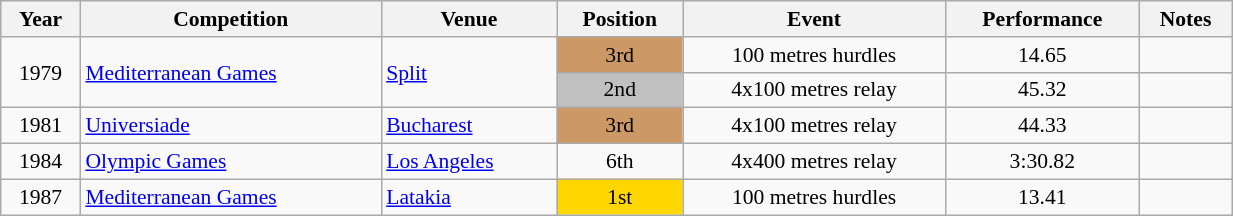<table class="wikitable" width=65% style="font-size:90%; text-align:center;">
<tr>
<th>Year</th>
<th>Competition</th>
<th>Venue</th>
<th>Position</th>
<th>Event</th>
<th>Performance</th>
<th>Notes</th>
</tr>
<tr>
<td rowspan=2>1979</td>
<td rowspan=2 align=left><a href='#'>Mediterranean Games</a></td>
<td rowspan=2 align=left> <a href='#'>Split</a></td>
<td bgcolor=cc9966>3rd</td>
<td>100 metres hurdles</td>
<td>14.65</td>
<td></td>
</tr>
<tr>
<td bgcolor=silver>2nd</td>
<td>4x100 metres relay</td>
<td>45.32</td>
<td></td>
</tr>
<tr>
<td>1981</td>
<td align=left><a href='#'>Universiade</a></td>
<td align=left> <a href='#'>Bucharest</a></td>
<td bgcolor=cc9966>3rd</td>
<td>4x100 metres relay</td>
<td>44.33</td>
<td></td>
</tr>
<tr>
<td>1984</td>
<td align=left><a href='#'>Olympic Games</a></td>
<td align=left> <a href='#'>Los Angeles</a></td>
<td>6th</td>
<td>4x400 metres relay</td>
<td>3:30.82</td>
<td></td>
</tr>
<tr>
<td>1987</td>
<td align=left><a href='#'>Mediterranean Games</a></td>
<td align=left> <a href='#'>Latakia</a></td>
<td bgcolor=gold>1st</td>
<td>100 metres hurdles</td>
<td>13.41</td>
<td></td>
</tr>
</table>
